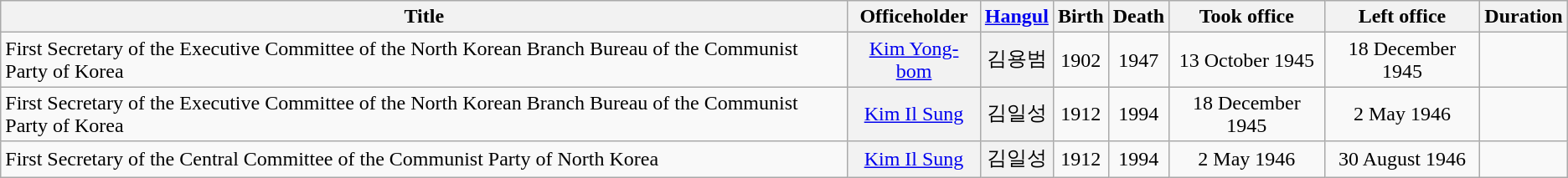<table class="wikitable">
<tr>
<th scope="col"  class="unsortable">Title</th>
<th scope="col">Officeholder</th>
<th class="unsortable"><a href='#'>Hangul</a></th>
<th scope="col">Birth</th>
<th scope="col">Death</th>
<th scope="col">Took office</th>
<th scope="col">Left office</th>
<th scope="col">Duration</th>
</tr>
<tr>
<td>First Secretary of the Executive Committee of the North Korean Branch Bureau of the Communist Party of Korea</td>
<th align="center" scope="row" style="font-weight:normal;"><a href='#'>Kim Yong-bom</a></th>
<th align="center" scope="row" style="font-weight:normal;">김용범</th>
<td align="center">1902</td>
<td align="center">1947</td>
<td align="center">13 October 1945</td>
<td align="center">18 December 1945</td>
<td align="center"></td>
</tr>
<tr>
<td>First Secretary of the Executive Committee of the North Korean Branch Bureau of the Communist Party of Korea</td>
<th align="center" scope="row" style="font-weight:normal;"><a href='#'>Kim Il Sung</a></th>
<th align="center" scope="row" style="font-weight:normal;">김일성</th>
<td align="center">1912</td>
<td align="center">1994</td>
<td align="center">18 December 1945</td>
<td align="center">2 May 1946</td>
<td align="center"></td>
</tr>
<tr>
<td>First Secretary of the Central Committee of the Communist Party of North Korea</td>
<th align="center" scope="row" style="font-weight:normal;"><a href='#'>Kim Il Sung</a></th>
<th align="center" scope="row" style="font-weight:normal;">김일성</th>
<td align="center">1912</td>
<td align="center">1994</td>
<td align="center">2 May 1946</td>
<td align="center">30 August 1946</td>
<td align="center"></td>
</tr>
</table>
